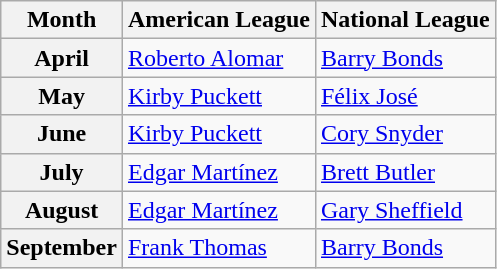<table class="wikitable">
<tr>
<th>Month</th>
<th>American League</th>
<th>National League</th>
</tr>
<tr>
<th>April</th>
<td><a href='#'>Roberto Alomar</a></td>
<td><a href='#'>Barry Bonds</a></td>
</tr>
<tr>
<th>May</th>
<td><a href='#'>Kirby Puckett</a></td>
<td><a href='#'>Félix José</a></td>
</tr>
<tr>
<th>June</th>
<td><a href='#'>Kirby Puckett</a></td>
<td><a href='#'>Cory Snyder</a></td>
</tr>
<tr>
<th>July</th>
<td><a href='#'>Edgar Martínez</a></td>
<td><a href='#'>Brett Butler</a></td>
</tr>
<tr>
<th>August</th>
<td><a href='#'>Edgar Martínez</a></td>
<td><a href='#'>Gary Sheffield</a></td>
</tr>
<tr>
<th>September</th>
<td><a href='#'>Frank Thomas</a></td>
<td><a href='#'>Barry Bonds</a></td>
</tr>
</table>
